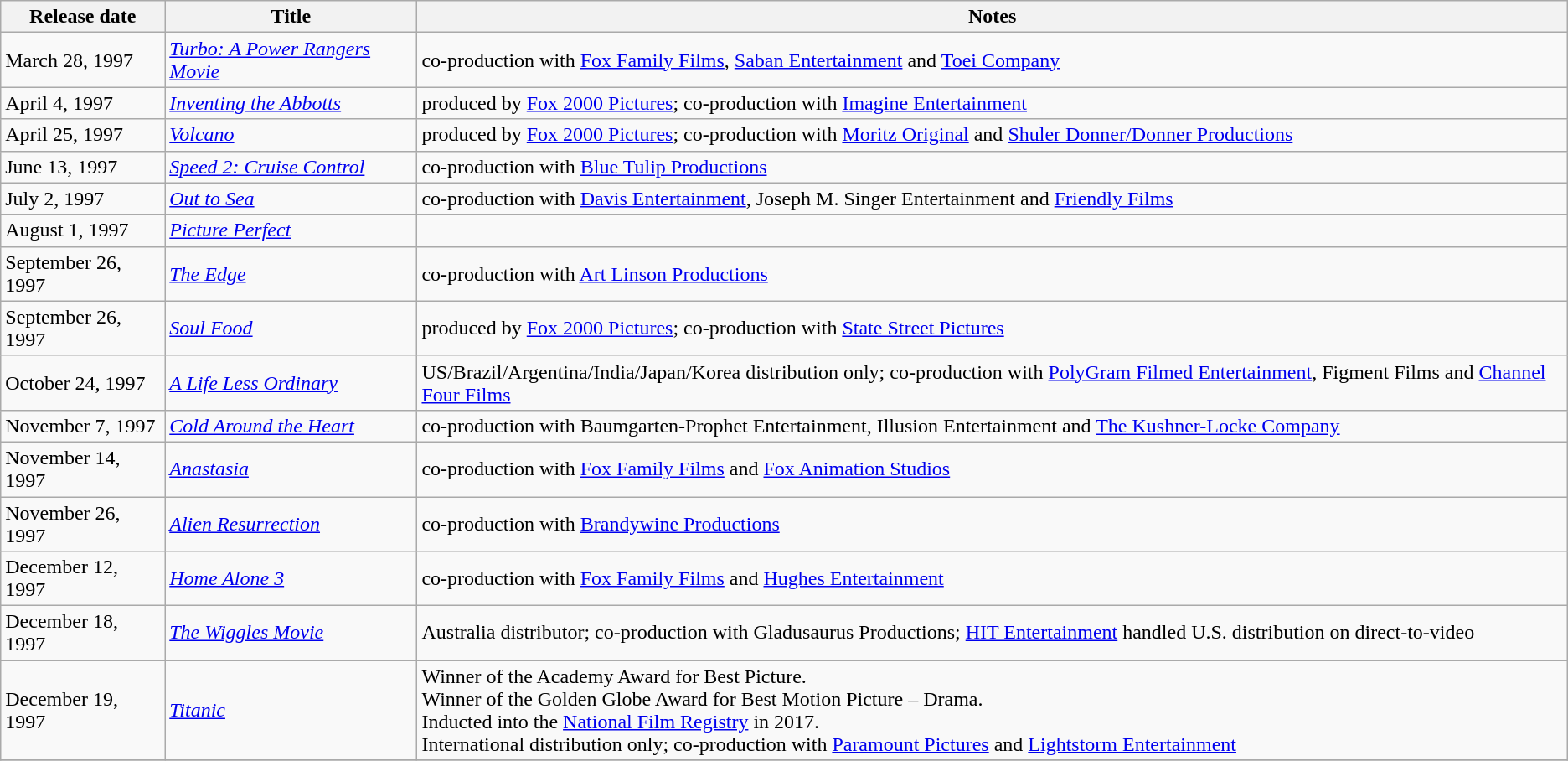<table class="wikitable plainrowheaders sortable col1right">
<tr>
<th scope="col">Release date</th>
<th scope="col">Title</th>
<th scope="col" class="unsortable">Notes</th>
</tr>
<tr>
<td>March 28, 1997</td>
<td><em><a href='#'>Turbo: A Power Rangers Movie</a></em></td>
<td>co-production with <a href='#'>Fox Family Films</a>, <a href='#'>Saban Entertainment</a> and <a href='#'>Toei Company</a></td>
</tr>
<tr>
<td>April 4, 1997</td>
<td><em><a href='#'>Inventing the Abbotts</a></em></td>
<td>produced by <a href='#'>Fox 2000 Pictures</a>; co-production with <a href='#'>Imagine Entertainment</a></td>
</tr>
<tr>
<td>April 25, 1997</td>
<td><em><a href='#'>Volcano</a></em></td>
<td>produced by <a href='#'>Fox 2000 Pictures</a>; co-production with <a href='#'>Moritz Original</a> and <a href='#'>Shuler Donner/Donner Productions</a></td>
</tr>
<tr>
<td>June 13, 1997</td>
<td><em><a href='#'>Speed 2: Cruise Control</a></em></td>
<td>co-production with <a href='#'>Blue Tulip Productions</a></td>
</tr>
<tr>
<td>July 2, 1997</td>
<td><em><a href='#'>Out to Sea</a></em></td>
<td>co-production with <a href='#'>Davis Entertainment</a>, Joseph M. Singer Entertainment and <a href='#'>Friendly Films</a></td>
</tr>
<tr>
<td>August 1, 1997</td>
<td><em><a href='#'>Picture Perfect</a></em></td>
<td></td>
</tr>
<tr>
<td>September 26, 1997</td>
<td><em><a href='#'>The Edge</a></em></td>
<td>co-production with <a href='#'>Art Linson Productions</a></td>
</tr>
<tr>
<td>September 26, 1997</td>
<td><em><a href='#'>Soul Food</a></em></td>
<td>produced by <a href='#'>Fox 2000 Pictures</a>; co-production with <a href='#'>State Street Pictures</a></td>
</tr>
<tr>
<td>October 24, 1997</td>
<td><em><a href='#'>A Life Less Ordinary</a></em></td>
<td>US/Brazil/Argentina/India/Japan/Korea distribution only; co-production with <a href='#'>PolyGram Filmed Entertainment</a>, Figment Films and <a href='#'>Channel Four Films</a></td>
</tr>
<tr>
<td>November 7, 1997</td>
<td><em><a href='#'>Cold Around the Heart</a></em></td>
<td>co-production with Baumgarten-Prophet Entertainment, Illusion Entertainment and <a href='#'>The Kushner-Locke Company</a></td>
</tr>
<tr>
<td>November 14, 1997</td>
<td><em><a href='#'>Anastasia</a></em></td>
<td>co-production with <a href='#'>Fox Family Films</a> and <a href='#'>Fox Animation Studios</a></td>
</tr>
<tr>
<td>November 26, 1997</td>
<td><em><a href='#'>Alien Resurrection</a></em></td>
<td>co-production with <a href='#'>Brandywine Productions</a></td>
</tr>
<tr>
<td>December 12, 1997</td>
<td><em><a href='#'>Home Alone 3</a></em></td>
<td>co-production with <a href='#'>Fox Family Films</a> and <a href='#'>Hughes Entertainment</a></td>
</tr>
<tr>
<td>December 18, 1997</td>
<td><em><a href='#'>The Wiggles Movie</a></em></td>
<td>Australia distributor; co-production with Gladusaurus Productions; <a href='#'>HIT Entertainment</a> handled U.S. distribution on direct-to-video</td>
</tr>
<tr>
<td>December 19, 1997</td>
<td><em><a href='#'>Titanic</a></em></td>
<td>Winner of the Academy Award for Best Picture.<br>Winner of the Golden Globe Award for Best Motion Picture – Drama.<br>Inducted into the <a href='#'>National Film Registry</a> in 2017.<br>International distribution only; co-production with <a href='#'>Paramount Pictures</a> and <a href='#'>Lightstorm Entertainment</a></td>
</tr>
<tr>
</tr>
</table>
